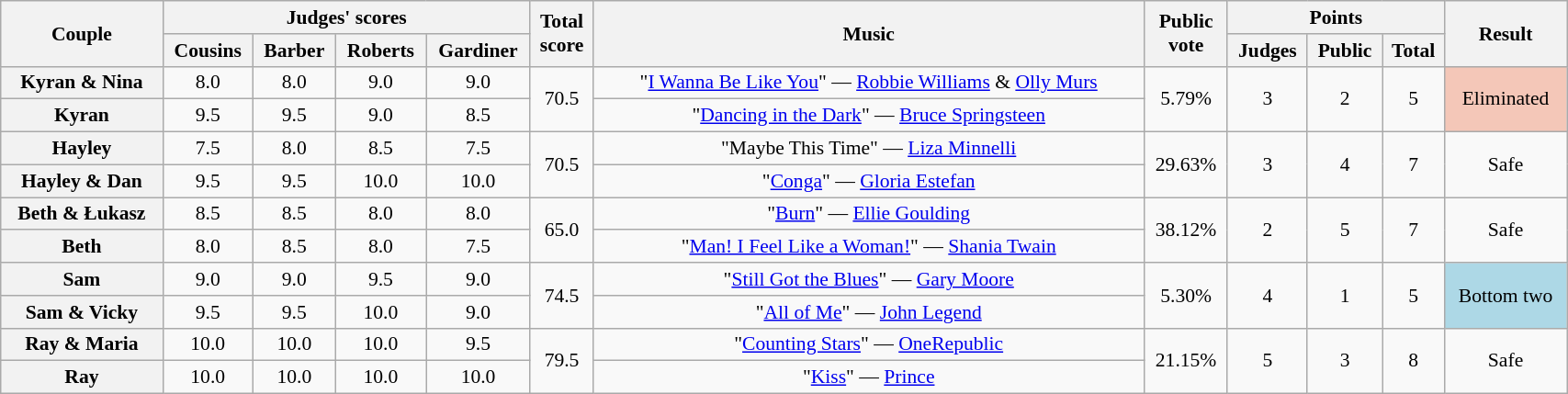<table class="wikitable sortable" style="text-align:center; font-size:90%; width: 90%">
<tr>
<th scope="col" rowspan=2>Couple</th>
<th scope="col" colspan=4 class="unsortable">Judges' scores</th>
<th scope="col" rowspan=2>Total<br>score</th>
<th scope="col" rowspan=2 class="unsortable">Music</th>
<th scope="col" rowspan=2>Public<br>vote</th>
<th scope="col" colspan=3 class="unsortable">Points</th>
<th scope="col" rowspan=2 class="unsortable">Result</th>
</tr>
<tr>
<th class="unsortable">Cousins</th>
<th class="unsortable">Barber</th>
<th class="unsortable">Roberts</th>
<th class="unsortable">Gardiner</th>
<th class="unsortable">Judges</th>
<th class="unsortable">Public</th>
<th class="unsortable">Total</th>
</tr>
<tr>
<th scope="row">Kyran & Nina</th>
<td>8.0</td>
<td>8.0</td>
<td>9.0</td>
<td>9.0</td>
<td rowspan=2>70.5</td>
<td>"<a href='#'>I Wanna Be Like You</a>" — <a href='#'>Robbie Williams</a> & <a href='#'>Olly Murs</a></td>
<td rowspan="2">5.79%</td>
<td rowspan="2">3</td>
<td rowspan=2>2</td>
<td rowspan=2>5</td>
<td rowspan=2 bgcolor="f4c7b8">Eliminated</td>
</tr>
<tr>
<th scope="row">Kyran</th>
<td>9.5</td>
<td>9.5</td>
<td>9.0</td>
<td>8.5</td>
<td>"<a href='#'>Dancing in the Dark</a>" — <a href='#'>Bruce Springsteen</a></td>
</tr>
<tr>
<th scope="row">Hayley</th>
<td>7.5</td>
<td>8.0</td>
<td>8.5</td>
<td>7.5</td>
<td rowspan="2">70.5</td>
<td>"Maybe This Time" — <a href='#'>Liza Minnelli</a></td>
<td rowspan="2">29.63%</td>
<td rowspan="2">3</td>
<td rowspan="2">4</td>
<td rowspan="2">7</td>
<td rowspan="2">Safe</td>
</tr>
<tr>
<th scope="row">Hayley & Dan</th>
<td>9.5</td>
<td>9.5</td>
<td>10.0</td>
<td>10.0</td>
<td>"<a href='#'>Conga</a>" — <a href='#'>Gloria Estefan</a></td>
</tr>
<tr>
<th scope="row">Beth & Łukasz</th>
<td>8.5</td>
<td>8.5</td>
<td>8.0</td>
<td>8.0</td>
<td rowspan=2>65.0</td>
<td>"<a href='#'>Burn</a>" — <a href='#'>Ellie Goulding</a></td>
<td rowspan="2">38.12%</td>
<td rowspan="2">2</td>
<td rowspan=2>5</td>
<td rowspan=2>7</td>
<td rowspan=2>Safe</td>
</tr>
<tr>
<th scope="row">Beth</th>
<td>8.0</td>
<td>8.5</td>
<td>8.0</td>
<td>7.5</td>
<td>"<a href='#'>Man! I Feel Like a Woman!</a>" — <a href='#'>Shania Twain</a></td>
</tr>
<tr>
<th scope="row">Sam</th>
<td>9.0</td>
<td>9.0</td>
<td>9.5</td>
<td>9.0</td>
<td rowspan="2">74.5</td>
<td>"<a href='#'>Still Got the Blues</a>" — <a href='#'>Gary Moore</a></td>
<td rowspan="2">5.30%</td>
<td rowspan="2">4</td>
<td rowspan="2">1</td>
<td rowspan="2">5</td>
<td rowspan="2" bgcolor="lightblue">Bottom two</td>
</tr>
<tr>
<th scope="row">Sam & Vicky</th>
<td>9.5</td>
<td>9.5</td>
<td>10.0</td>
<td>9.0</td>
<td>"<a href='#'>All of Me</a>" — <a href='#'>John Legend</a></td>
</tr>
<tr>
<th scope="row">Ray & Maria</th>
<td>10.0</td>
<td>10.0</td>
<td>10.0</td>
<td>9.5</td>
<td rowspan=2>79.5</td>
<td>"<a href='#'>Counting Stars</a>" — <a href='#'>OneRepublic</a></td>
<td rowspan="2">21.15%</td>
<td rowspan="2">5</td>
<td rowspan=2>3</td>
<td rowspan=2>8</td>
<td rowspan=2>Safe</td>
</tr>
<tr>
<th scope="row">Ray</th>
<td>10.0</td>
<td>10.0</td>
<td>10.0</td>
<td>10.0</td>
<td>"<a href='#'>Kiss</a>" — <a href='#'>Prince</a></td>
</tr>
</table>
